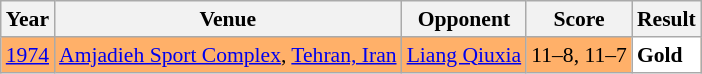<table class="sortable wikitable" style="font-size: 90%;">
<tr>
<th>Year</th>
<th>Venue</th>
<th>Opponent</th>
<th>Score</th>
<th>Result</th>
</tr>
<tr style="background:#FFB069">
<td align="center"><a href='#'>1974</a></td>
<td align="left"><a href='#'>Amjadieh Sport Complex</a>, <a href='#'>Tehran, Iran</a></td>
<td align="left"> <a href='#'>Liang Qiuxia</a></td>
<td align="left">11–8, 11–7</td>
<td style="text-align:left; background:white"> <strong>Gold</strong></td>
</tr>
</table>
